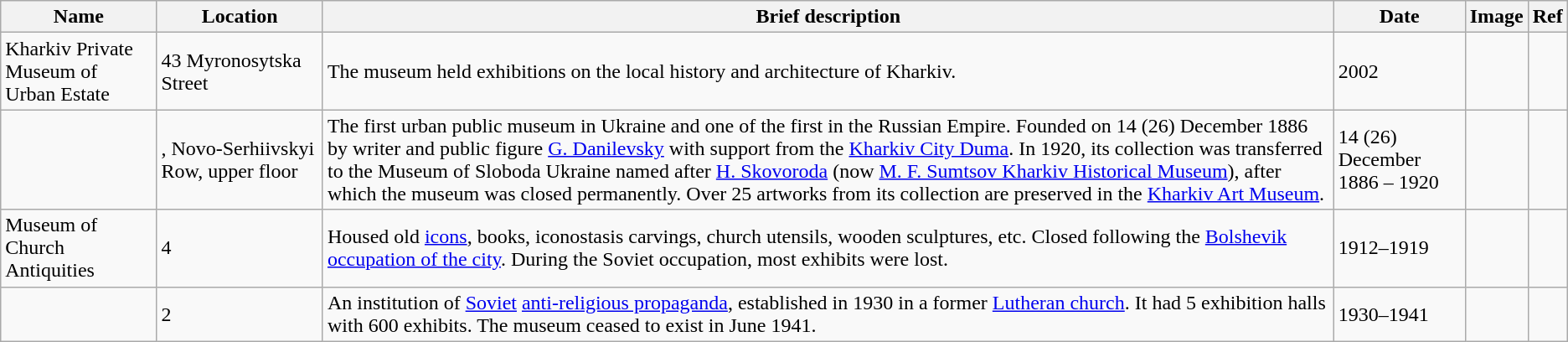<table class="wikitable">
<tr>
<th>Name</th>
<th>Location</th>
<th>Brief description</th>
<th>Date</th>
<th>Image</th>
<th>Ref</th>
</tr>
<tr>
<td>Kharkiv Private Museum of Urban Estate</td>
<td>43 Myronosytska Street</td>
<td>The museum held exhibitions on the local history and architecture of Kharkiv.</td>
<td>2002</td>
<td></td>
<td></td>
</tr>
<tr>
<td></td>
<td>, Novo-Serhiivskyi Row, upper floor</td>
<td>The first urban public museum in Ukraine and one of the first in the Russian Empire. Founded on 14 (26) December 1886 by writer and public figure <a href='#'>G. Danilevsky</a> with support from the <a href='#'>Kharkiv City Duma</a>. In 1920, its collection was transferred to the Museum of Sloboda Ukraine named after <a href='#'>H. Skovoroda</a> (now <a href='#'>M. F. Sumtsov Kharkiv Historical Museum</a>), after which the museum was closed permanently. Over 25 artworks from its collection are preserved in the <a href='#'>Kharkiv Art Museum</a>.</td>
<td>14 (26) December 1886 – 1920</td>
<td></td>
<td></td>
</tr>
<tr>
<td>Museum of Church Antiquities</td>
<td>4 </td>
<td>Housed old <a href='#'>icons</a>, books, iconostasis carvings, church utensils, wooden sculptures, etc. Closed following the <a href='#'>Bolshevik occupation of the city</a>. During the Soviet occupation, most exhibits were lost.</td>
<td>1912–1919</td>
<td></td>
<td></td>
</tr>
<tr>
<td></td>
<td>2 </td>
<td>An institution of <a href='#'>Soviet</a> <a href='#'>anti-religious propaganda</a>, established in 1930 in a former <a href='#'>Lutheran church</a>. It had 5 exhibition halls with 600 exhibits. The museum ceased to exist in June 1941.</td>
<td>1930–1941</td>
<td></td>
<td></td>
</tr>
</table>
